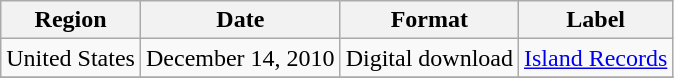<table class="wikitable">
<tr>
<th>Region</th>
<th>Date</th>
<th>Format</th>
<th>Label</th>
</tr>
<tr>
<td>United States</td>
<td>December 14, 2010</td>
<td>Digital download</td>
<td><a href='#'>Island Records</a></td>
</tr>
<tr>
</tr>
</table>
